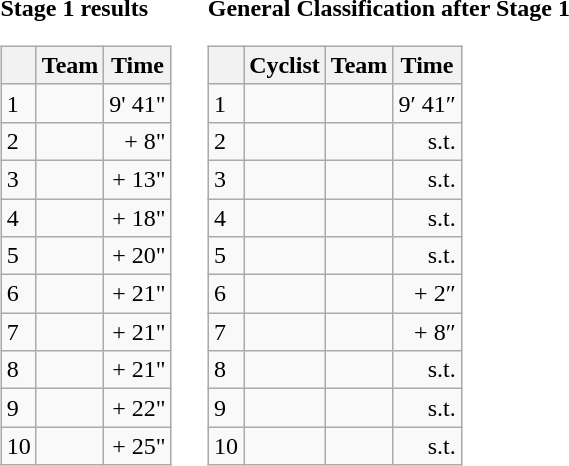<table>
<tr>
<td><strong>Stage 1 results</strong><br><table class="wikitable">
<tr>
<th></th>
<th>Team</th>
<th>Time</th>
</tr>
<tr>
<td>1</td>
<td></td>
<td align="right">9' 41"</td>
</tr>
<tr>
<td>2</td>
<td></td>
<td align="right">+ 8"</td>
</tr>
<tr>
<td>3</td>
<td></td>
<td align="right">+ 13"</td>
</tr>
<tr>
<td>4</td>
<td></td>
<td align="right">+ 18"</td>
</tr>
<tr>
<td>5</td>
<td></td>
<td align="right">+ 20"</td>
</tr>
<tr>
<td>6</td>
<td></td>
<td align="right">+ 21"</td>
</tr>
<tr>
<td>7</td>
<td></td>
<td align="right">+ 21"</td>
</tr>
<tr>
<td>8</td>
<td></td>
<td align="right">+ 21"</td>
</tr>
<tr>
<td>9</td>
<td></td>
<td align="right">+ 22"</td>
</tr>
<tr>
<td>10</td>
<td></td>
<td align="right">+ 25"</td>
</tr>
</table>
</td>
<td></td>
<td><strong>General Classification after Stage 1</strong><br><table class="wikitable">
<tr>
<th></th>
<th>Cyclist</th>
<th>Team</th>
<th>Time</th>
</tr>
<tr>
<td>1</td>
<td>  </td>
<td></td>
<td align="right">9′ 41″</td>
</tr>
<tr>
<td>2</td>
<td></td>
<td></td>
<td align="right">s.t.</td>
</tr>
<tr>
<td>3</td>
<td></td>
<td></td>
<td align="right">s.t.</td>
</tr>
<tr>
<td>4</td>
<td></td>
<td></td>
<td align="right">s.t.</td>
</tr>
<tr>
<td>5</td>
<td></td>
<td></td>
<td align="right">s.t.</td>
</tr>
<tr>
<td>6</td>
<td></td>
<td></td>
<td align="right">+ 2″</td>
</tr>
<tr>
<td>7</td>
<td></td>
<td></td>
<td align="right">+ 8″</td>
</tr>
<tr>
<td>8</td>
<td></td>
<td></td>
<td align="right">s.t.</td>
</tr>
<tr>
<td>9</td>
<td></td>
<td></td>
<td align="right">s.t.</td>
</tr>
<tr>
<td>10</td>
<td></td>
<td></td>
<td align="right">s.t.</td>
</tr>
</table>
</td>
</tr>
</table>
